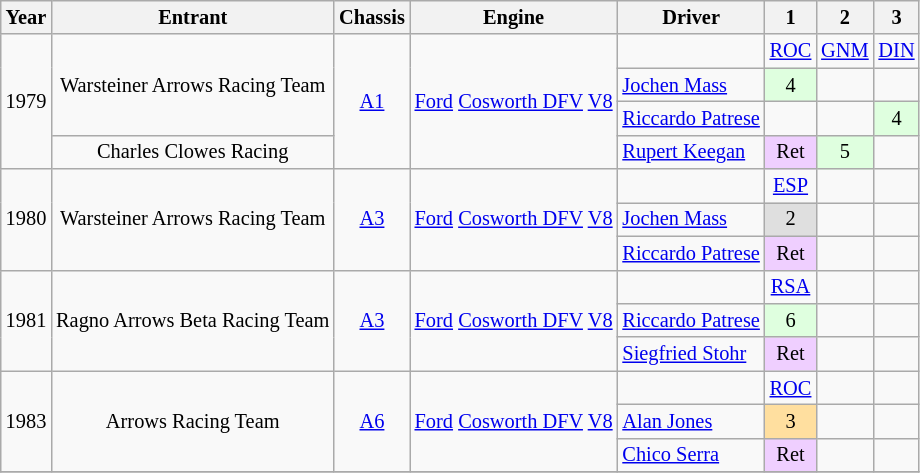<table class="wikitable" style="text-align:center; font-size:85%">
<tr>
<th>Year</th>
<th>Entrant</th>
<th>Chassis</th>
<th>Engine</th>
<th>Driver</th>
<th>1</th>
<th>2</th>
<th>3</th>
</tr>
<tr>
<td rowspan="4">1979</td>
<td rowspan="3">Warsteiner Arrows Racing Team</td>
<td rowspan="4"><a href='#'>A1</a></td>
<td rowspan="4"><a href='#'>Ford</a> <a href='#'>Cosworth DFV</a> <a href='#'>V8</a></td>
<td></td>
<td><a href='#'>ROC</a></td>
<td><a href='#'>GNM</a></td>
<td><a href='#'>DIN</a></td>
</tr>
<tr>
<td align=left> <a href='#'>Jochen Mass</a></td>
<td style="background:#DFFFDF;">4</td>
<td></td>
<td></td>
</tr>
<tr>
<td align=left> <a href='#'>Riccardo Patrese</a></td>
<td></td>
<td></td>
<td style="background:#DFFFDF;">4</td>
</tr>
<tr>
<td>Charles Clowes Racing</td>
<td align=left> <a href='#'>Rupert Keegan</a></td>
<td style="background:#EFCFFF;">Ret</td>
<td style="background:#DFFFDF;">5</td>
<td></td>
</tr>
<tr>
<td rowspan="3">1980</td>
<td rowspan="3">Warsteiner Arrows Racing Team</td>
<td rowspan="3"><a href='#'>A3</a></td>
<td rowspan="3"><a href='#'>Ford</a> <a href='#'>Cosworth DFV</a> <a href='#'>V8</a></td>
<td></td>
<td><a href='#'>ESP</a></td>
<td></td>
<td></td>
</tr>
<tr>
<td align=left> <a href='#'>Jochen Mass</a></td>
<td style="background:#DFDFDF;">2</td>
<td></td>
<td></td>
</tr>
<tr>
<td align=left> <a href='#'>Riccardo Patrese</a></td>
<td style="background:#EFCFFF;">Ret</td>
<td></td>
<td></td>
</tr>
<tr>
<td rowspan="3">1981</td>
<td rowspan="3">Ragno Arrows Beta Racing Team</td>
<td rowspan="3"><a href='#'>A3</a></td>
<td rowspan="3"><a href='#'>Ford</a> <a href='#'>Cosworth DFV</a> <a href='#'>V8</a></td>
<td></td>
<td><a href='#'>RSA</a></td>
<td></td>
<td></td>
</tr>
<tr>
<td align=left> <a href='#'>Riccardo Patrese</a></td>
<td style="background:#DFFFDF;">6</td>
<td></td>
<td></td>
</tr>
<tr>
<td align=left> <a href='#'>Siegfried Stohr</a></td>
<td style="background:#EFCFFF;">Ret</td>
<td></td>
<td></td>
</tr>
<tr>
<td rowspan="3">1983</td>
<td rowspan="3">Arrows Racing Team</td>
<td rowspan="3"><a href='#'>A6</a></td>
<td rowspan="3"><a href='#'>Ford</a> <a href='#'>Cosworth DFV</a> <a href='#'>V8</a></td>
<td></td>
<td><a href='#'>ROC</a></td>
<td></td>
<td></td>
</tr>
<tr>
<td align=left> <a href='#'>Alan Jones</a></td>
<td style="background:#FFDF9F;">3</td>
<td></td>
<td></td>
</tr>
<tr>
<td align=left> <a href='#'>Chico Serra</a></td>
<td style="background:#EFCFFF;">Ret</td>
<td></td>
<td></td>
</tr>
<tr>
</tr>
</table>
